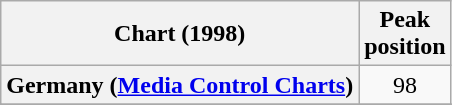<table class="wikitable sortable plainrowheaders">
<tr>
<th>Chart (1998)</th>
<th>Peak<br>position</th>
</tr>
<tr>
<th scope="row">Germany (<a href='#'>Media Control Charts</a>)</th>
<td align="center">98</td>
</tr>
<tr>
</tr>
<tr>
</tr>
</table>
